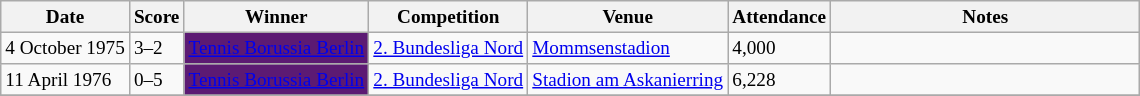<table class="wikitable sortable" style="font-size:80%">
<tr>
<th>Date</th>
<th>Score</th>
<th>Winner</th>
<th>Competition</th>
<th>Venue</th>
<th>Attendance</th>
<th class="unsortable" width=200px>Notes</th>
</tr>
<tr>
<td>4 October 1975</td>
<td>3–2</td>
<td style="background:#5C1A73"><a href='#'><span>Tennis Borussia Berlin</span></a></td>
<td><a href='#'>2. Bundesliga Nord</a></td>
<td><a href='#'>Mommsenstadion</a></td>
<td>4,000</td>
<td></td>
</tr>
<tr>
<td>11 April 1976</td>
<td>0–5</td>
<td style="background:#5C1A73"><a href='#'><span>Tennis Borussia Berlin</span></a></td>
<td><a href='#'>2. Bundesliga Nord</a></td>
<td><a href='#'>Stadion am Askanierring</a></td>
<td>6,228</td>
<td></td>
</tr>
<tr>
</tr>
</table>
